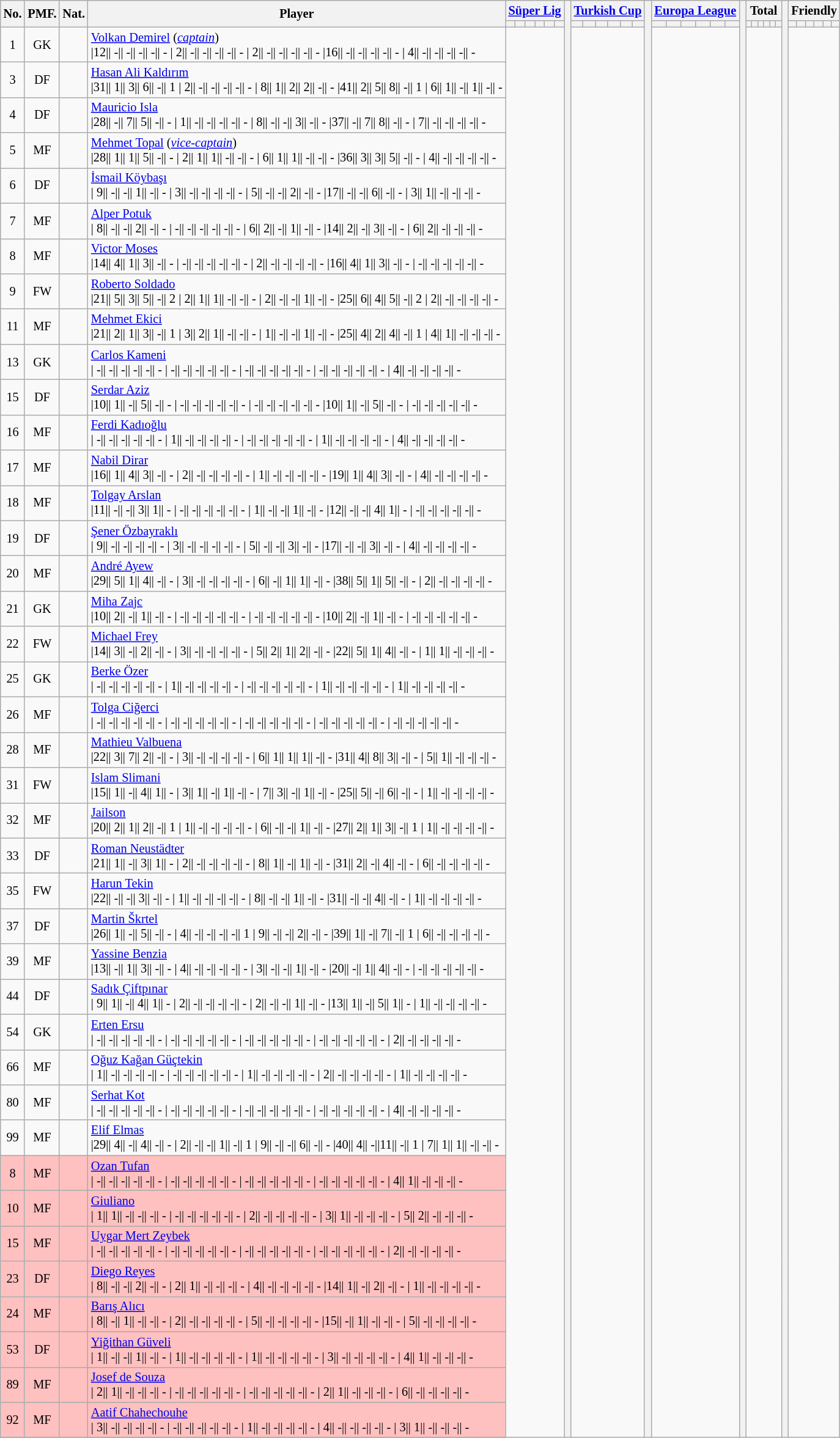<table class="wikitable" style="text-align: center; font-size:85%;">
<tr>
<th rowspan="2">No.</th>
<th rowspan="2">PMF.</th>
<th rowspan="2">Nat.</th>
<th rowspan="2">Player</th>
<th colspan="6"><a href='#'>Süper Lig</a></th>
<th rowspan="51" width="1"></th>
<th colspan="6"><a href='#'>Turkish Cup</a></th>
<th rowspan="51" width="1"></th>
<th colspan="6"><a href='#'>Europa League</a></th>
<th rowspan="51" width="1"></th>
<th colspan="6">Total</th>
<th rowspan="51" width="1"></th>
<th colspan="6">Friendly</th>
</tr>
<tr class="unsortable">
<th></th>
<th></th>
<th></th>
<th></th>
<th></th>
<th></th>
<th></th>
<th></th>
<th></th>
<th></th>
<th></th>
<th></th>
<th></th>
<th></th>
<th></th>
<th></th>
<th></th>
<th></th>
<th></th>
<th></th>
<th></th>
<th></th>
<th></th>
<th></th>
<th></th>
<th></th>
<th></th>
<th></th>
<th></th>
<th></th>
</tr>
<tr>
<td>1</td>
<td>GK</td>
<td></td>
<td align=left><a href='#'>Volkan Demirel</a> (<em><a href='#'>captain</a></em>)<br>          |12|| -|| -|| -|| -|| -
        | 2|| -|| -|| -|| -|| -
      | 2|| -|| -|| -|| -|| -
              |16|| -|| -|| -|| -|| -
           | 4|| -|| -|| -|| -|| -</td>
</tr>
<tr>
<td>3</td>
<td>DF</td>
<td></td>
<td align=left><a href='#'>Hasan Ali Kaldırım</a><br>          |31|| 1|| 3|| 6|| -|| 1
        | 2|| -|| -|| -|| -|| -
      | 8|| 1|| 2|| 2|| -|| -
              |41|| 2|| 5|| 8|| -|| 1
           | 6|| 1|| -|| 1|| -|| -</td>
</tr>
<tr>
<td>4</td>
<td>DF</td>
<td></td>
<td align=left><a href='#'>Mauricio Isla</a><br>          |28|| -|| 7|| 5|| -|| -
        | 1|| -|| -|| -|| -|| -
      | 8|| -|| -|| 3|| -|| -
              |37|| -|| 7|| 8|| -|| -
           | 7|| -|| -|| -|| -|| -</td>
</tr>
<tr>
<td>5</td>
<td>MF</td>
<td></td>
<td align=left><a href='#'>Mehmet Topal</a> (<em><a href='#'>vice-captain</a></em>)<br>          |28|| 1|| 1|| 5|| -|| -
        | 2|| 1|| 1|| -|| -|| -
      | 6|| 1|| 1|| -|| -|| -
              |36|| 3|| 3|| 5|| -|| -
           | 4|| -|| -|| -|| -|| -</td>
</tr>
<tr>
<td>6</td>
<td>DF</td>
<td></td>
<td align=left><a href='#'>İsmail Köybaşı</a><br>          | 9|| -|| -|| 1|| -|| -
        | 3|| -|| -|| -|| -|| -
      | 5|| -|| -|| 2|| -|| -
              |17|| -|| -|| 6|| -|| -
           | 3|| 1|| -|| -|| -|| -</td>
</tr>
<tr>
<td>7</td>
<td>MF</td>
<td></td>
<td align=left><a href='#'>Alper Potuk</a><br>          | 8|| -|| -|| 2|| -|| -
        | -|| -|| -|| -|| -|| -
      | 6|| 2|| -|| 1|| -|| -
              |14|| 2|| -|| 3|| -|| -
           | 6|| 2|| -|| -|| -|| -</td>
</tr>
<tr>
<td>8</td>
<td>MF</td>
<td></td>
<td align=left><a href='#'>Victor Moses</a><br>          |14|| 4|| 1|| 3|| -|| -
        | -|| -|| -|| -|| -|| -
      | 2|| -|| -|| -|| -|| -
              |16|| 4|| 1|| 3|| -|| -
           | -|| -|| -|| -|| -|| -</td>
</tr>
<tr>
<td>9</td>
<td>FW</td>
<td></td>
<td align=left><a href='#'>Roberto Soldado</a><br>          |21|| 5|| 3|| 5|| -|| 2
        | 2|| 1|| 1|| -|| -|| -
      | 2|| -|| -|| 1|| -|| -
              |25|| 6|| 4|| 5|| -|| 2
           | 2|| -|| -|| -|| -|| -</td>
</tr>
<tr>
<td>11</td>
<td>MF</td>
<td></td>
<td align=left><a href='#'>Mehmet Ekici</a><br>          |21|| 2|| 1|| 3|| -|| 1
        | 3|| 2|| 1|| -|| -|| -
      | 1|| -|| -|| 1|| -|| -
              |25|| 4|| 2|| 4|| -|| 1
           | 4|| 1|| -|| -|| -|| -</td>
</tr>
<tr>
<td>13</td>
<td>GK</td>
<td></td>
<td align=left><a href='#'>Carlos Kameni</a><br>          | -|| -|| -|| -|| -|| -
        | -|| -|| -|| -|| -|| -
      | -|| -|| -|| -|| -|| -
              | -|| -|| -|| -|| -|| -
           | 4|| -|| -|| -|| -|| -</td>
</tr>
<tr>
<td>15</td>
<td>DF</td>
<td></td>
<td align=left><a href='#'>Serdar Aziz</a><br>          |10|| 1|| -|| 5|| -|| -
        | -|| -|| -|| -|| -|| -
      | -|| -|| -|| -|| -|| -
              |10|| 1|| -|| 5|| -|| -
           | -|| -|| -|| -|| -|| -</td>
</tr>
<tr>
<td>16</td>
<td>MF</td>
<td></td>
<td align=left><a href='#'>Ferdi Kadıoğlu</a><br>          | -|| -|| -|| -|| -|| -
        | 1|| -|| -|| -|| -|| -
      | -|| -|| -|| -|| -|| -
              | 1|| -|| -|| -|| -|| -
           | 4|| -|| -|| -|| -|| -</td>
</tr>
<tr>
<td>17</td>
<td>MF</td>
<td></td>
<td align=left><a href='#'>Nabil Dirar</a><br>          |16|| 1|| 4|| 3|| -|| -
        | 2|| -|| -|| -|| -|| -
      | 1|| -|| -|| -|| -|| -
              |19|| 1|| 4|| 3|| -|| -
           | 4|| -|| -|| -|| -|| -</td>
</tr>
<tr>
<td>18</td>
<td>MF</td>
<td></td>
<td align=left><a href='#'>Tolgay Arslan</a><br>          |11|| -|| -|| 3|| 1|| -
        | -|| -|| -|| -|| -|| -
      | 1|| -|| -|| 1|| -|| -
              |12|| -|| -|| 4|| 1|| -
           | -|| -|| -|| -|| -|| -</td>
</tr>
<tr>
<td>19</td>
<td>DF</td>
<td></td>
<td align=left><a href='#'>Şener Özbayraklı</a><br>          | 9|| -|| -|| -|| -|| -
        | 3|| -|| -|| -|| -|| -
      | 5|| -|| -|| 3|| -|| -
              |17|| -|| -|| 3|| -|| -
           | 4|| -|| -|| -|| -|| -</td>
</tr>
<tr>
<td>20</td>
<td>MF</td>
<td></td>
<td align=left><a href='#'>André Ayew</a><br>          |29|| 5|| 1|| 4|| -|| -
        | 3|| -|| -|| -|| -|| -
      | 6|| -|| 1|| 1|| -|| -
              |38|| 5|| 1|| 5|| -|| -
           | 2|| -|| -|| -|| -|| -</td>
</tr>
<tr>
<td>21</td>
<td>GK</td>
<td></td>
<td align=left><a href='#'>Miha Zajc</a><br>          |10|| 2|| -|| 1|| -|| -
        | -|| -|| -|| -|| -|| -
      | -|| -|| -|| -|| -|| -
              |10|| 2|| -|| 1|| -|| -
           | -|| -|| -|| -|| -|| -</td>
</tr>
<tr>
<td>22</td>
<td>FW</td>
<td></td>
<td align=left><a href='#'>Michael Frey</a><br>          |14|| 3|| -|| 2|| -|| -
        | 3|| -|| -|| -|| -|| -
      | 5|| 2|| 1|| 2|| -|| -
              |22|| 5|| 1|| 4|| -|| -
           | 1|| 1|| -|| -|| -|| -</td>
</tr>
<tr>
<td>25</td>
<td>GK</td>
<td></td>
<td align=left><a href='#'>Berke Özer</a><br>          | -|| -|| -|| -|| -|| -
        | 1|| -|| -|| -|| -|| -
      | -|| -|| -|| -|| -|| -
              | 1|| -|| -|| -|| -|| -
           | 1|| -|| -|| -|| -|| -</td>
</tr>
<tr>
<td>26</td>
<td>MF</td>
<td></td>
<td align=left><a href='#'>Tolga Ciğerci</a><br>          | -|| -|| -|| -|| -|| -
        | -|| -|| -|| -|| -|| -
      | -|| -|| -|| -|| -|| -
              | -|| -|| -|| -|| -|| -
           | -|| -|| -|| -|| -|| -</td>
</tr>
<tr>
<td>28</td>
<td>MF</td>
<td></td>
<td align=left><a href='#'>Mathieu Valbuena</a><br>          |22|| 3|| 7|| 2|| -|| -
        | 3|| -|| -|| -|| -|| -
      | 6|| 1|| 1|| 1|| -|| -
              |31|| 4|| 8|| 3|| -|| -
           | 5|| 1|| -|| -|| -|| -</td>
</tr>
<tr>
<td>31</td>
<td>FW</td>
<td></td>
<td align=left><a href='#'>Islam Slimani</a><br>          |15|| 1|| -|| 4|| 1|| -
        | 3|| 1|| -|| 1|| -|| -
      | 7|| 3|| -|| 1|| -|| -
              |25|| 5|| -|| 6|| -|| -
           | 1|| -|| -|| -|| -|| -</td>
</tr>
<tr>
<td>32</td>
<td>MF</td>
<td></td>
<td align=left><a href='#'>Jailson</a><br>          |20|| 2|| 1|| 2|| -|| 1
        | 1|| -|| -|| -|| -|| -
      | 6|| -|| -|| 1|| -|| -
              |27|| 2|| 1|| 3|| -|| 1
           | 1|| -|| -|| -|| -|| -</td>
</tr>
<tr>
<td>33</td>
<td>DF</td>
<td></td>
<td align=left><a href='#'>Roman Neustädter</a><br>          |21|| 1|| -|| 3|| 1|| -
        | 2|| -|| -|| -|| -|| -
      | 8|| 1|| -|| 1|| -|| -
              |31|| 2|| -|| 4|| -|| -
           | 6|| -|| -|| -|| -|| -</td>
</tr>
<tr>
<td>35</td>
<td>FW</td>
<td></td>
<td align=left><a href='#'>Harun Tekin</a><br>          |22|| -|| -|| 3|| -|| -
        | 1|| -|| -|| -|| -|| -
      | 8|| -|| -|| 1|| -|| -
              |31|| -|| -|| 4|| -|| -
           | 1|| -|| -|| -|| -|| -</td>
</tr>
<tr>
<td>37</td>
<td>DF</td>
<td></td>
<td align=left><a href='#'>Martin Škrtel</a><br>          |26|| 1|| -|| 5|| -|| -
        | 4|| -|| -|| -|| -|| 1
      | 9|| -|| -|| 2|| -|| -
              |39|| 1|| -|| 7|| -|| 1
           | 6|| -|| -|| -|| -|| -</td>
</tr>
<tr>
<td>39</td>
<td>MF</td>
<td></td>
<td align=left><a href='#'>Yassine Benzia</a><br>          |13|| -|| 1|| 3|| -|| -
        | 4|| -|| -|| -|| -|| -
      | 3|| -|| -|| 1|| -|| -
              |20|| -|| 1|| 4|| -|| -
           | -|| -|| -|| -|| -|| -</td>
</tr>
<tr>
<td>44</td>
<td>DF</td>
<td></td>
<td align=left><a href='#'>Sadık Çiftpınar</a><br>          | 9|| 1|| -|| 4|| 1|| -
        | 2|| -|| -|| -|| -|| -
      | 2|| -|| -|| 1|| -|| -
              |13|| 1|| -|| 5|| 1|| -
           | 1|| -|| -|| -|| -|| -</td>
</tr>
<tr>
<td>54</td>
<td>GK</td>
<td></td>
<td align=left><a href='#'>Erten Ersu</a><br>          | -|| -|| -|| -|| -|| -
        | -|| -|| -|| -|| -|| -
      | -|| -|| -|| -|| -|| -
              | -|| -|| -|| -|| -|| -
           | 2|| -|| -|| -|| -|| -</td>
</tr>
<tr>
<td>66</td>
<td>MF</td>
<td></td>
<td align=left><a href='#'>Oğuz Kağan Güçtekin</a><br>          | 1|| -|| -|| -|| -|| -
        | -|| -|| -|| -|| -|| -
      | 1|| -|| -|| -|| -|| -
              | 2|| -|| -|| -|| -|| -
           | 1|| -|| -|| -|| -|| -</td>
</tr>
<tr>
<td>80</td>
<td>MF</td>
<td></td>
<td align=left><a href='#'>Serhat Kot</a><br>          | -|| -|| -|| -|| -|| -
        | -|| -|| -|| -|| -|| -
      | -|| -|| -|| -|| -|| -
              | -|| -|| -|| -|| -|| -
           | 4|| -|| -|| -|| -|| -</td>
</tr>
<tr>
<td>99</td>
<td>MF</td>
<td></td>
<td align=left><a href='#'>Elif Elmas</a><br>          |29|| 4|| -|| 4|| -|| -
        | 2|| -|| -|| 1|| -|| 1
      | 9|| -|| -|| 6|| -|| -
              |40|| 4|| -||11|| -|| 1
           | 7|| 1|| 1|| -|| -|| -</td>
</tr>
<tr bgcolor=#ffchch>
<td>8</td>
<td>MF</td>
<td></td>
<td align=left><a href='#'>Ozan Tufan</a><br>          | -|| -|| -|| -|| -|| -
        | -|| -|| -|| -|| -|| -
      | -|| -|| -|| -|| -|| -
              | -|| -|| -|| -|| -|| -
           | 4|| 1|| -|| -|| -|| -</td>
</tr>
<tr bgcolor=#ffchch>
<td>10</td>
<td>MF</td>
<td></td>
<td align=left><a href='#'>Giuliano</a><br>          | 1|| 1|| -|| -|| -|| -
        | -|| -|| -|| -|| -|| -
      | 2|| -|| -|| -|| -|| -
              | 3|| 1|| -|| -|| -|| -
           | 5|| 2|| -|| -|| -|| -</td>
</tr>
<tr bgcolor=#ffchch>
<td>15</td>
<td>MF</td>
<td></td>
<td align=left><a href='#'>Uygar Mert Zeybek</a><br>          | -|| -|| -|| -|| -|| -
        | -|| -|| -|| -|| -|| -
      | -|| -|| -|| -|| -|| -
              | -|| -|| -|| -|| -|| -
           | 2|| -|| -|| -|| -|| -</td>
</tr>
<tr bgcolor=#ffchch>
<td>23</td>
<td>DF</td>
<td></td>
<td align=left><a href='#'>Diego Reyes</a><br>          | 8|| -|| -|| 2|| -|| -
        | 2|| 1|| -|| -|| -|| -
      | 4|| -|| -|| -|| -|| -
              |14|| 1|| -|| 2|| -|| -
           | 1|| -|| -|| -|| -|| -</td>
</tr>
<tr bgcolor=#ffchch>
<td>24</td>
<td>MF</td>
<td></td>
<td align=left><a href='#'>Barış Alıcı</a><br>          | 8|| -|| 1|| -|| -|| -
        | 2|| -|| -|| -|| -|| -
      | 5|| -|| -|| -|| -|| -
              |15|| -|| 1|| -|| -|| -
           | 5|| -|| -|| -|| -|| -</td>
</tr>
<tr bgcolor=#ffchch>
<td>53</td>
<td>DF</td>
<td></td>
<td align=left><a href='#'>Yiğithan Güveli</a><br>          | 1|| -|| -|| 1|| -|| -
        | 1|| -|| -|| -|| -|| -
      | 1|| -|| -|| -|| -|| -
              | 3|| -|| -|| -|| -|| -
           | 4|| 1|| -|| -|| -|| -</td>
</tr>
<tr bgcolor=#ffchch>
<td>89</td>
<td>MF</td>
<td></td>
<td align=left><a href='#'>Josef de Souza</a><br>          | 2|| 1|| -|| -|| -|| -
        | -|| -|| -|| -|| -|| -
      | -|| -|| -|| -|| -|| -
              | 2|| 1|| -|| -|| -|| -
           | 6|| -|| -|| -|| -|| -</td>
</tr>
<tr bgcolor=#ffchch>
<td>92</td>
<td>MF</td>
<td></td>
<td align=left><a href='#'>Aatif Chahechouhe</a><br>          | 3|| -|| -|| -|| -|| -
        | -|| -|| -|| -|| -|| -
      | 1|| -|| -|| -|| -|| -
              | 4|| -|| -|| -|| -|| -
           | 3|| 1|| -|| -|| -|| -</td>
</tr>
<tr>
</tr>
</table>
